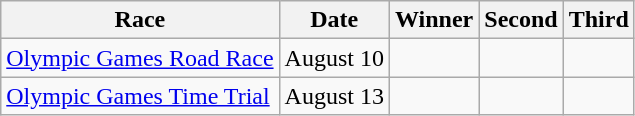<table class="wikitable">
<tr>
<th>Race</th>
<th>Date</th>
<th>Winner</th>
<th>Second</th>
<th>Third</th>
</tr>
<tr>
<td> <a href='#'>Olympic Games Road Race</a></td>
<td>August 10</td>
<td></td>
<td></td>
<td></td>
</tr>
<tr>
<td> <a href='#'>Olympic Games Time Trial</a></td>
<td>August 13</td>
<td></td>
<td></td>
<td></td>
</tr>
</table>
